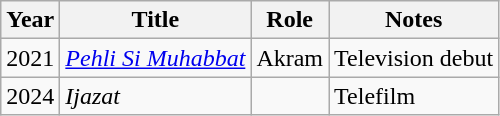<table class="wikitable">
<tr>
<th>Year</th>
<th>Title</th>
<th>Role</th>
<th>Notes</th>
</tr>
<tr>
<td>2021</td>
<td><em><a href='#'>Pehli Si Muhabbat</a></em></td>
<td>Akram</td>
<td>Television debut</td>
</tr>
<tr>
<td>2024</td>
<td><em>Ijazat</em></td>
<td></td>
<td>Telefilm</td>
</tr>
</table>
